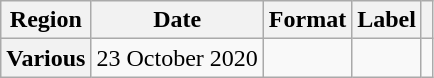<table class="wikitable plainrowheaders">
<tr>
<th scope="col">Region</th>
<th scope="col">Date</th>
<th scope="col">Format</th>
<th scope="col">Label</th>
<th scope="col"></th>
</tr>
<tr>
<th scope="row">Various</th>
<td>23 October 2020</td>
<td></td>
<td></td>
<td style="text-align:center;"></td>
</tr>
</table>
